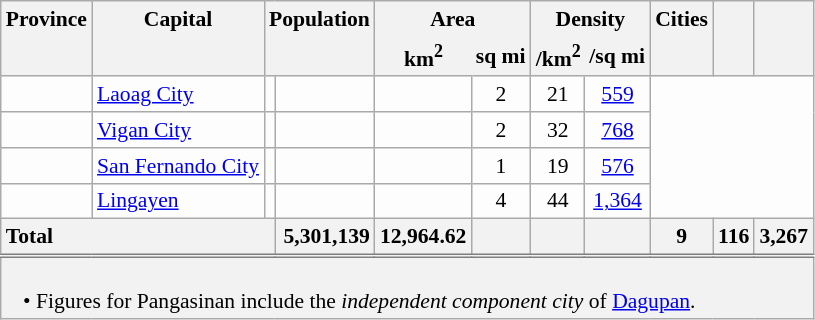<table class="wikitable sortable" style="background-color:#FDFDFD;text-align:center;font-size:90%;">
<tr>
<th scope="col" style="border-bottom:none;" class="unsortable">Province</th>
<th scope="col" style="border-bottom:none;" class="unsortable">Capital</th>
<th scope="col" style="border-bottom:none;white-space:nowrap;" class="unsortable" colspan=2>Population </th>
<th scope="col" style="border-bottom:none;" colspan=2>Area</th>
<th scope="col" style="border-bottom:none;" colspan=2>Density</th>
<th scope="col" style="border-bottom:none;" class="unsortable">Cities</th>
<th scope="col" style="border-bottom:none;" class="unsortable"></th>
<th scope="col" style="border-bottom:none;" class="unsortable"></th>
</tr>
<tr>
<th scope="col" style="border-top:none;"></th>
<th scope="col" style="border-top:none;"></th>
<th scope="col" style="border-top:none;" colspan=2></th>
<th scope="col" style="border-style:none none solid solid;">km<sup>2</sup></th>
<th scope="col" style="border-style:none solid solid none;white-space:nowrap;" class="unsortable">sq mi</th>
<th scope="col" style="border-style:none none solid solid;">/km<sup>2</sup></th>
<th scope="col" style="border-style:none solid solid none;white-space:nowrap;" class="unsortable">/sq mi</th>
<th scope="col" style="border-top:none;"></th>
<th scope="col" style="border-top:none;"></th>
<th scope="col" style="border-top:none;"></th>
</tr>
<tr>
<th scope="row" style="text-align:left;background-color:initial;"></th>
<td style="text-align:left;"><a href='#'>Laoag City</a></td>
<td></td>
<td></td>
<td></td>
<td>2</td>
<td>21</td>
<td><a href='#'>559</a></td>
</tr>
<tr>
<th scope="row" style="text-align:left;background-color:initial;"></th>
<td style="text-align:left;"><a href='#'>Vigan City</a></td>
<td></td>
<td></td>
<td></td>
<td>2</td>
<td>32</td>
<td><a href='#'>768</a></td>
</tr>
<tr>
<th scope="row" style="text-align:left;background-color:initial;"></th>
<td style="text-align:left;"><a href='#'>San Fernando City</a></td>
<td></td>
<td></td>
<td></td>
<td>1</td>
<td>19</td>
<td><a href='#'>576</a></td>
</tr>
<tr>
<th scope="row" style="text-align:left;background-color:initial;"></th>
<td style="text-align:left;"><a href='#'>Lingayen</a></td>
<td></td>
<td></td>
<td></td>
<td>4</td>
<td>44</td>
<td><a href='#'>1,364</a></td>
</tr>
<tr class="sortbottom">
<th scope="row" style="text-align:left;" colspan=3>Total</th>
<th scope="col" style="text-align:right;">5,301,139</th>
<th scope="col" style="text-align:right;">12,964.62</th>
<th scope="col"></th>
<th scope="col" style="text-align:right;"></th>
<th scope="col" style="text-align:right;"></th>
<th scope="col">9</th>
<th scope="col">116</th>
<th scope="col">3,267</th>
</tr>
<tr class="sortbottom" style="text-align:left;background-color:#F2F2F2;border-top:double grey;">
<td style="padding-left:1em;" colspan=13><br>• Figures for Pangasinan include the <em>independent component city</em> of <a href='#'>Dagupan</a>.</td>
</tr>
</table>
